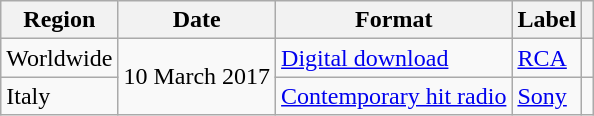<table class=wikitable>
<tr>
<th>Region</th>
<th>Date</th>
<th>Format</th>
<th>Label</th>
<th></th>
</tr>
<tr>
<td>Worldwide</td>
<td rowspan="2">10 March 2017</td>
<td><a href='#'>Digital download</a></td>
<td><a href='#'>RCA</a></td>
<td></td>
</tr>
<tr>
<td>Italy</td>
<td><a href='#'>Contemporary hit radio</a></td>
<td><a href='#'>Sony</a></td>
<td></td>
</tr>
</table>
